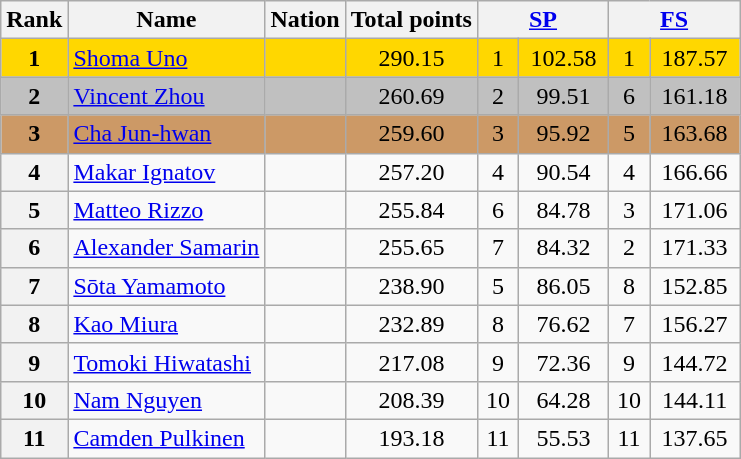<table class="wikitable sortable">
<tr>
<th>Rank</th>
<th>Name</th>
<th>Nation</th>
<th>Total points</th>
<th colspan="2" width="80px"><a href='#'>SP</a></th>
<th colspan="2" width="80px"><a href='#'>FS</a></th>
</tr>
<tr bgcolor="gold">
<td align="center"><strong>1</strong></td>
<td><a href='#'>Shoma Uno</a></td>
<td></td>
<td align="center">290.15</td>
<td align="center">1</td>
<td align="center">102.58</td>
<td align="center">1</td>
<td align="center">187.57</td>
</tr>
<tr bgcolor="silver">
<td align="center"><strong>2</strong></td>
<td><a href='#'>Vincent Zhou</a></td>
<td></td>
<td align="center">260.69</td>
<td align="center">2</td>
<td align="center">99.51</td>
<td align="center">6</td>
<td align="center">161.18</td>
</tr>
<tr bgcolor="cc9966">
<td align="center"><strong>3</strong></td>
<td><a href='#'>Cha Jun-hwan</a></td>
<td></td>
<td align="center">259.60</td>
<td align="center">3</td>
<td align="center">95.92</td>
<td align="center">5</td>
<td align="center">163.68</td>
</tr>
<tr>
<th>4</th>
<td><a href='#'>Makar Ignatov</a></td>
<td></td>
<td align="center">257.20</td>
<td align="center">4</td>
<td align="center">90.54</td>
<td align="center">4</td>
<td align="center">166.66</td>
</tr>
<tr>
<th>5</th>
<td><a href='#'>Matteo Rizzo</a></td>
<td></td>
<td align="center">255.84</td>
<td align="center">6</td>
<td align="center">84.78</td>
<td align="center">3</td>
<td align="center">171.06</td>
</tr>
<tr>
<th>6</th>
<td><a href='#'>Alexander Samarin</a></td>
<td></td>
<td align="center">255.65</td>
<td align="center">7</td>
<td align="center">84.32</td>
<td align="center">2</td>
<td align="center">171.33</td>
</tr>
<tr>
<th>7</th>
<td><a href='#'>Sōta Yamamoto</a></td>
<td></td>
<td align="center">238.90</td>
<td align="center">5</td>
<td align="center">86.05</td>
<td align="center">8</td>
<td align="center">152.85</td>
</tr>
<tr>
<th>8</th>
<td><a href='#'>Kao Miura</a></td>
<td></td>
<td align="center">232.89</td>
<td align="center">8</td>
<td align="center">76.62</td>
<td align="center">7</td>
<td align="center">156.27</td>
</tr>
<tr>
<th>9</th>
<td><a href='#'>Tomoki Hiwatashi</a></td>
<td></td>
<td align="center">217.08</td>
<td align="center">9</td>
<td align="center">72.36</td>
<td align="center">9</td>
<td align="center">144.72</td>
</tr>
<tr>
<th>10</th>
<td><a href='#'>Nam Nguyen</a></td>
<td></td>
<td align="center">208.39</td>
<td align="center">10</td>
<td align="center">64.28</td>
<td align="center">10</td>
<td align="center">144.11</td>
</tr>
<tr>
<th>11</th>
<td><a href='#'>Camden Pulkinen</a></td>
<td></td>
<td align="center">193.18</td>
<td align="center">11</td>
<td align="center">55.53</td>
<td align="center">11</td>
<td align="center">137.65</td>
</tr>
</table>
